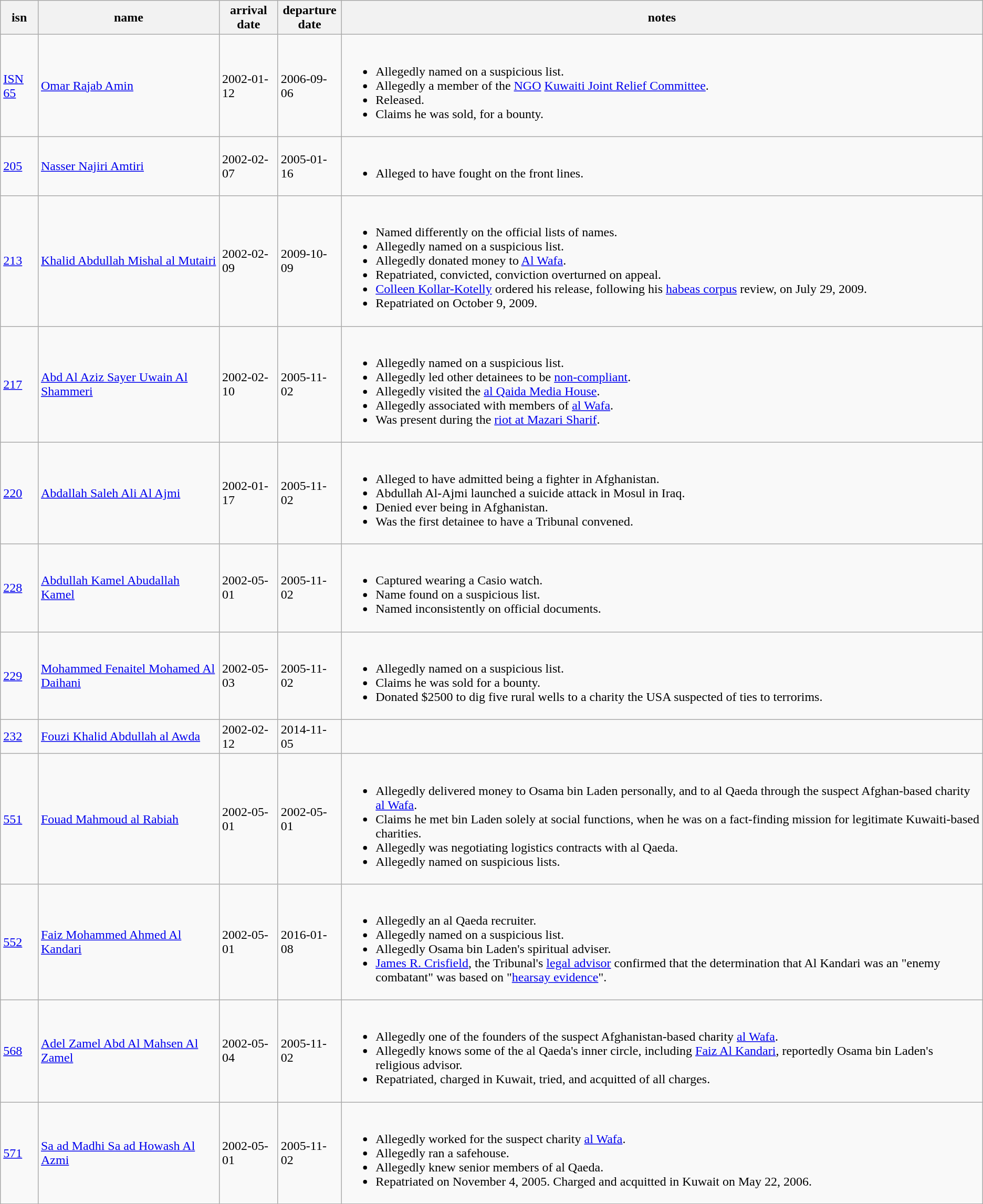<table class="wikitable">
<tr>
<th><strong>isn</strong></th>
<th><strong>name</strong></th>
<th>arrival<br>date</th>
<th>departure<br>date</th>
<th><strong>notes</strong></th>
</tr>
<tr>
<td><a href='#'>ISN 65</a></td>
<td><a href='#'>Omar Rajab Amin</a></td>
<td>2002-01-12</td>
<td>2006-09-06</td>
<td><br><ul><li>Allegedly named on a suspicious list.</li><li>Allegedly a member of the <a href='#'>NGO</a> <a href='#'>Kuwaiti Joint Relief Committee</a>.</li><li>Released.</li><li>Claims he was sold, for a bounty.</li></ul></td>
</tr>
<tr>
<td><a href='#'>205</a></td>
<td><a href='#'>Nasser Najiri Amtiri</a></td>
<td>2002-02-07</td>
<td>2005-01-16</td>
<td><br><ul><li>Alleged to have fought on the front lines.</li></ul></td>
</tr>
<tr>
<td><a href='#'>213</a></td>
<td><a href='#'>Khalid Abdullah Mishal al Mutairi</a></td>
<td>2002-02-09</td>
<td>2009-10-09</td>
<td><br><ul><li>Named differently on the official lists of names.</li><li>Allegedly named on a suspicious list.</li><li>Allegedly donated money to <a href='#'>Al Wafa</a>.</li><li>Repatriated, convicted, conviction overturned on appeal.</li><li><a href='#'>Colleen Kollar-Kotelly</a> ordered his release, following his <a href='#'>habeas corpus</a> review, on July 29, 2009.</li><li>Repatriated on October 9, 2009.</li></ul></td>
</tr>
<tr>
<td><a href='#'>217</a></td>
<td><a href='#'>Abd Al Aziz Sayer Uwain Al Shammeri</a></td>
<td>2002-02-10</td>
<td>2005-11-02</td>
<td><br><ul><li>Allegedly named on a suspicious list.</li><li>Allegedly led other detainees to be <a href='#'>non-compliant</a>.</li><li>Allegedly visited the <a href='#'>al Qaida Media House</a>.</li><li>Allegedly associated with members of <a href='#'>al Wafa</a>.</li><li>Was present during the <a href='#'>riot at Mazari Sharif</a>.</li></ul></td>
</tr>
<tr>
<td><a href='#'>220</a></td>
<td><a href='#'>Abdallah Saleh Ali Al Ajmi</a></td>
<td>2002-01-17</td>
<td>2005-11-02</td>
<td><br><ul><li>Alleged to have admitted being a fighter in Afghanistan.</li><li>Abdullah Al-Ajmi launched a suicide attack in Mosul in Iraq.</li><li>Denied ever being in Afghanistan.</li><li>Was the first detainee to have a Tribunal convened.</li></ul></td>
</tr>
<tr>
<td><a href='#'>228</a></td>
<td><a href='#'>Abdullah Kamel Abudallah Kamel</a></td>
<td>2002-05-01</td>
<td>2005-11-02</td>
<td><br><ul><li>Captured wearing a Casio watch.</li><li>Name found on a suspicious list.</li><li>Named inconsistently on official documents.</li></ul></td>
</tr>
<tr>
<td><a href='#'>229</a></td>
<td><a href='#'>Mohammed Fenaitel Mohamed Al Daihani</a></td>
<td>2002-05-03</td>
<td>2005-11-02</td>
<td><br><ul><li>Allegedly named on a suspicious list.</li><li>Claims he was  sold for a bounty.</li><li>Donated $2500 to dig five rural wells to a charity the USA suspected of ties to terrorims.</li></ul></td>
</tr>
<tr>
<td><a href='#'>232</a></td>
<td><a href='#'>Fouzi Khalid Abdullah al Awda</a></td>
<td>2002-02-12</td>
<td>2014-11-05</td>
<td></td>
</tr>
<tr>
<td><a href='#'>551</a></td>
<td><a href='#'>Fouad Mahmoud al Rabiah</a></td>
<td>2002-05-01</td>
<td>2002-05-01</td>
<td><br><ul><li>Allegedly delivered money to Osama bin Laden personally, and to al Qaeda through the suspect Afghan-based charity <a href='#'>al Wafa</a>.</li><li>Claims he met bin Laden solely at social functions, when he was on a fact-finding mission for legitimate Kuwaiti-based charities.</li><li>Allegedly was negotiating logistics contracts with al Qaeda.</li><li>Allegedly named on suspicious lists.</li></ul></td>
</tr>
<tr>
<td><a href='#'>552</a></td>
<td><a href='#'>Faiz Mohammed Ahmed Al Kandari</a></td>
<td>2002-05-01</td>
<td>2016-01-08</td>
<td><br><ul><li>Allegedly an al Qaeda recruiter.</li><li>Allegedly named on a suspicious list.</li><li>Allegedly Osama bin Laden's spiritual adviser.</li><li><a href='#'>James R. Crisfield</a>, the Tribunal's <a href='#'>legal advisor</a> confirmed that the determination that Al Kandari was an "enemy combatant" was based on "<a href='#'>hearsay evidence</a>".</li></ul></td>
</tr>
<tr>
<td><a href='#'>568</a></td>
<td><a href='#'>Adel Zamel Abd Al Mahsen Al Zamel</a></td>
<td>2002-05-04</td>
<td>2005-11-02</td>
<td><br><ul><li>Allegedly one of the founders of the suspect Afghanistan-based charity <a href='#'>al Wafa</a>.</li><li>Allegedly knows some of the al Qaeda's inner circle, including <a href='#'>Faiz Al Kandari</a>, reportedly Osama bin Laden's religious advisor.</li><li>Repatriated, charged in Kuwait, tried, and acquitted of all charges.</li></ul></td>
</tr>
<tr>
<td><a href='#'>571</a></td>
<td><a href='#'>Sa ad Madhi Sa ad Howash Al Azmi</a></td>
<td>2002-05-01</td>
<td>2005-11-02</td>
<td><br><ul><li>Allegedly worked for the suspect charity <a href='#'>al Wafa</a>.</li><li>Allegedly ran a safehouse.</li><li>Allegedly knew senior members of al Qaeda.</li><li>Repatriated on November 4, 2005.  Charged and acquitted in Kuwait on May 22, 2006.</li></ul></td>
</tr>
</table>
